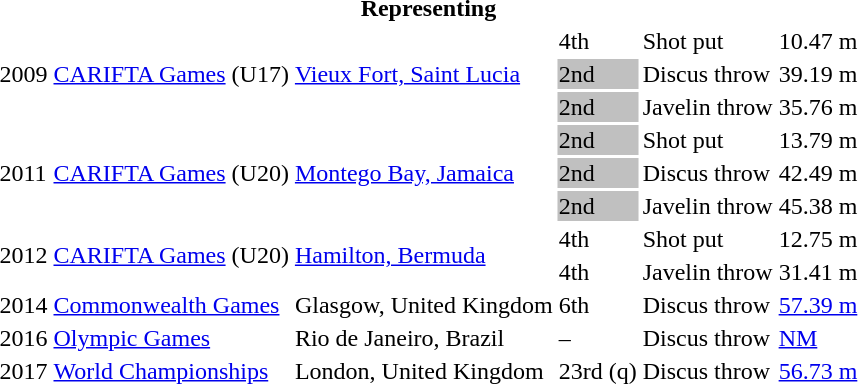<table>
<tr>
<th colspan="6">Representing </th>
</tr>
<tr>
<td rowspan=3>2009</td>
<td rowspan=3><a href='#'>CARIFTA Games</a> (U17)</td>
<td rowspan=3><a href='#'>Vieux Fort, Saint Lucia</a></td>
<td>4th</td>
<td>Shot put</td>
<td>10.47 m</td>
</tr>
<tr>
<td bgcolor=silver>2nd</td>
<td>Discus throw</td>
<td>39.19 m</td>
</tr>
<tr>
<td bgcolor=silver>2nd</td>
<td>Javelin throw</td>
<td>35.76 m</td>
</tr>
<tr>
<td rowspan=3>2011</td>
<td rowspan=3><a href='#'>CARIFTA Games</a> (U20)</td>
<td rowspan=3><a href='#'>Montego Bay, Jamaica</a></td>
<td bgcolor=silver>2nd</td>
<td>Shot put</td>
<td>13.79 m</td>
</tr>
<tr>
<td bgcolor=silver>2nd</td>
<td>Discus throw</td>
<td>42.49 m</td>
</tr>
<tr>
<td bgcolor=silver>2nd</td>
<td>Javelin throw</td>
<td>45.38 m</td>
</tr>
<tr>
<td rowspan=2>2012</td>
<td rowspan=2><a href='#'>CARIFTA Games</a> (U20)</td>
<td rowspan=2><a href='#'>Hamilton, Bermuda</a></td>
<td>4th</td>
<td>Shot put</td>
<td>12.75 m</td>
</tr>
<tr>
<td>4th</td>
<td>Javelin throw</td>
<td>31.41 m</td>
</tr>
<tr>
<td>2014</td>
<td><a href='#'>Commonwealth Games</a></td>
<td>Glasgow, United Kingdom</td>
<td>6th</td>
<td>Discus throw</td>
<td><a href='#'>57.39 m</a></td>
</tr>
<tr>
<td>2016</td>
<td><a href='#'>Olympic Games</a></td>
<td>Rio de Janeiro, Brazil</td>
<td>–</td>
<td>Discus throw</td>
<td><a href='#'>NM</a></td>
</tr>
<tr>
<td>2017</td>
<td><a href='#'>World Championships</a></td>
<td>London, United Kingdom</td>
<td>23rd (q)</td>
<td>Discus throw</td>
<td><a href='#'>56.73 m</a></td>
</tr>
</table>
